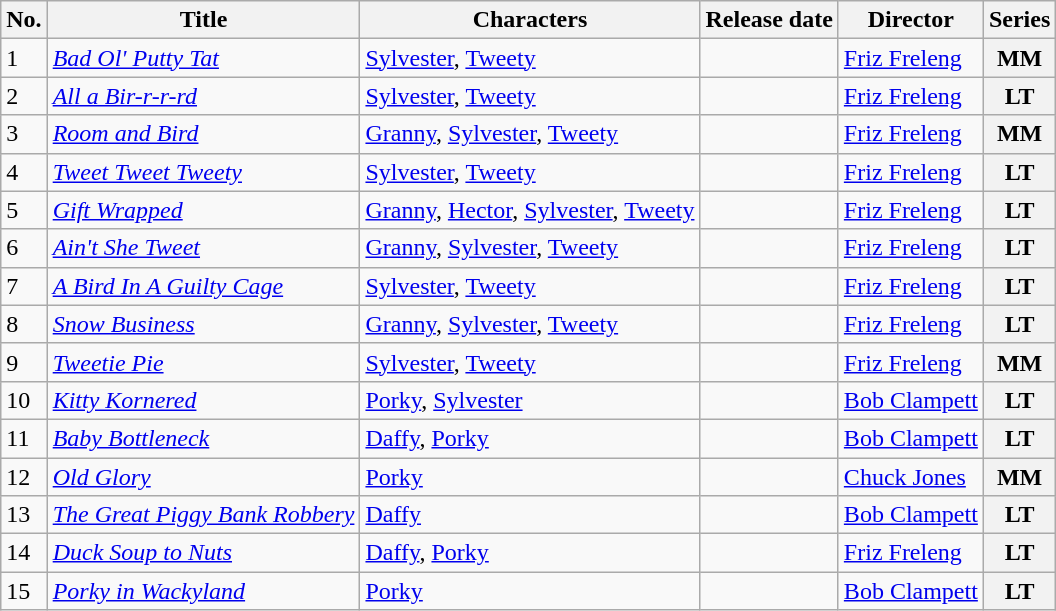<table class="wikitable sortable">
<tr>
<th>No.</th>
<th>Title</th>
<th>Characters</th>
<th>Release date</th>
<th>Director</th>
<th>Series</th>
</tr>
<tr>
<td>1</td>
<td><em><a href='#'>Bad Ol' Putty Tat</a></em></td>
<td><a href='#'>Sylvester</a>, <a href='#'>Tweety</a></td>
<td></td>
<td><a href='#'>Friz Freleng</a></td>
<th>MM</th>
</tr>
<tr>
<td>2</td>
<td><em><a href='#'>All a Bir-r-r-rd</a></em></td>
<td><a href='#'>Sylvester</a>, <a href='#'>Tweety</a></td>
<td></td>
<td><a href='#'>Friz Freleng</a></td>
<th>LT</th>
</tr>
<tr>
<td>3</td>
<td><em><a href='#'>Room and Bird</a></em></td>
<td><a href='#'>Granny</a>, <a href='#'>Sylvester</a>, <a href='#'>Tweety</a></td>
<td></td>
<td><a href='#'>Friz Freleng</a></td>
<th>MM</th>
</tr>
<tr>
<td>4</td>
<td><em><a href='#'>Tweet Tweet Tweety</a></em></td>
<td><a href='#'>Sylvester</a>, <a href='#'>Tweety</a></td>
<td></td>
<td><a href='#'>Friz Freleng</a></td>
<th>LT</th>
</tr>
<tr>
<td>5</td>
<td><em><a href='#'>Gift Wrapped</a></em></td>
<td><a href='#'>Granny</a>, <a href='#'>Hector</a>, <a href='#'>Sylvester</a>, <a href='#'>Tweety</a></td>
<td></td>
<td><a href='#'>Friz Freleng</a></td>
<th>LT</th>
</tr>
<tr>
<td>6</td>
<td><em><a href='#'>Ain't She Tweet</a></em></td>
<td><a href='#'>Granny</a>, <a href='#'>Sylvester</a>, <a href='#'>Tweety</a></td>
<td></td>
<td><a href='#'>Friz Freleng</a></td>
<th>LT</th>
</tr>
<tr>
<td>7</td>
<td><em><a href='#'>A Bird In A Guilty Cage</a></em></td>
<td><a href='#'>Sylvester</a>, <a href='#'>Tweety</a></td>
<td></td>
<td><a href='#'>Friz Freleng</a></td>
<th>LT</th>
</tr>
<tr>
<td>8</td>
<td><em><a href='#'>Snow Business</a></em></td>
<td><a href='#'>Granny</a>, <a href='#'>Sylvester</a>, <a href='#'>Tweety</a></td>
<td></td>
<td><a href='#'>Friz Freleng</a></td>
<th>LT</th>
</tr>
<tr>
<td>9</td>
<td><em><a href='#'>Tweetie Pie</a></em></td>
<td><a href='#'>Sylvester</a>, <a href='#'>Tweety</a></td>
<td></td>
<td><a href='#'>Friz Freleng</a></td>
<th>MM</th>
</tr>
<tr>
<td>10</td>
<td><em><a href='#'>Kitty Kornered</a></em></td>
<td><a href='#'>Porky</a>, <a href='#'>Sylvester</a></td>
<td></td>
<td><a href='#'>Bob Clampett</a></td>
<th>LT</th>
</tr>
<tr>
<td>11</td>
<td><em><a href='#'>Baby Bottleneck</a></em></td>
<td><a href='#'>Daffy</a>, <a href='#'>Porky</a></td>
<td></td>
<td><a href='#'>Bob Clampett</a></td>
<th>LT</th>
</tr>
<tr>
<td>12</td>
<td><em><a href='#'>Old Glory</a></em></td>
<td><a href='#'>Porky</a></td>
<td></td>
<td><a href='#'>Chuck Jones</a></td>
<th>MM</th>
</tr>
<tr>
<td>13</td>
<td><em><a href='#'>The Great Piggy Bank Robbery</a></em></td>
<td><a href='#'>Daffy</a></td>
<td></td>
<td><a href='#'>Bob Clampett</a></td>
<th>LT</th>
</tr>
<tr>
<td>14</td>
<td><em><a href='#'>Duck Soup to Nuts</a></em></td>
<td><a href='#'>Daffy</a>, <a href='#'>Porky</a></td>
<td></td>
<td><a href='#'>Friz Freleng</a></td>
<th>LT</th>
</tr>
<tr>
<td>15</td>
<td><em><a href='#'>Porky in Wackyland</a></em></td>
<td><a href='#'>Porky</a></td>
<td></td>
<td><a href='#'>Bob Clampett</a></td>
<th>LT</th>
</tr>
</table>
